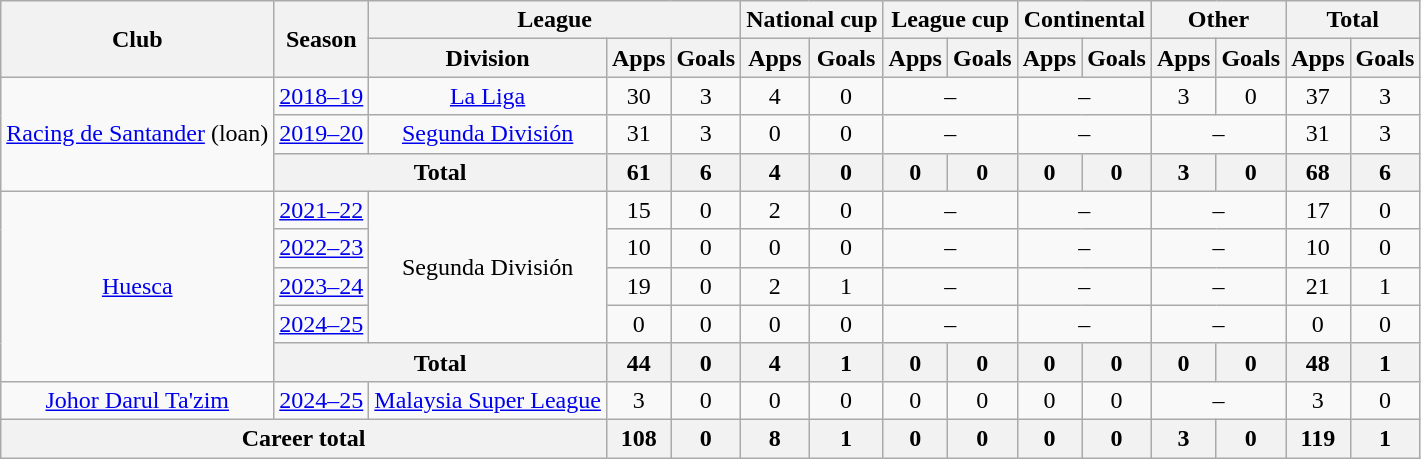<table class="wikitable" style="text-align:center">
<tr>
<th rowspan="2">Club</th>
<th rowspan="2">Season</th>
<th colspan="3">League</th>
<th colspan="2">National cup</th>
<th colspan="2">League cup</th>
<th colspan="2">Continental</th>
<th colspan="2">Other</th>
<th colspan="2">Total</th>
</tr>
<tr>
<th>Division</th>
<th>Apps</th>
<th>Goals</th>
<th>Apps</th>
<th>Goals</th>
<th>Apps</th>
<th>Goals</th>
<th>Apps</th>
<th>Goals</th>
<th>Apps</th>
<th>Goals</th>
<th>Apps</th>
<th>Goals</th>
</tr>
<tr>
<td rowspan="3"><a href='#'>Racing de Santander</a> (loan)</td>
<td><a href='#'>2018–19</a></td>
<td><a href='#'>La Liga</a></td>
<td>30</td>
<td>3</td>
<td>4</td>
<td>0</td>
<td colspan="2">–</td>
<td colspan="2">–</td>
<td>3</td>
<td>0</td>
<td>37</td>
<td>3</td>
</tr>
<tr>
<td><a href='#'>2019–20</a></td>
<td><a href='#'>Segunda División</a></td>
<td>31</td>
<td>3</td>
<td>0</td>
<td>0</td>
<td colspan="2">–</td>
<td colspan="2">–</td>
<td colspan="2">–</td>
<td>31</td>
<td>3</td>
</tr>
<tr>
<th colspan="2">Total</th>
<th>61</th>
<th>6</th>
<th>4</th>
<th>0</th>
<th>0</th>
<th>0</th>
<th>0</th>
<th>0</th>
<th>3</th>
<th>0</th>
<th>68</th>
<th>6</th>
</tr>
<tr>
<td rowspan="5"><a href='#'>Huesca</a></td>
<td><a href='#'>2021–22</a></td>
<td rowspan="4">Segunda División</td>
<td>15</td>
<td>0</td>
<td>2</td>
<td>0</td>
<td colspan="2">–</td>
<td colspan="2">–</td>
<td colspan="2">–</td>
<td>17</td>
<td>0</td>
</tr>
<tr>
<td><a href='#'>2022–23</a></td>
<td>10</td>
<td>0</td>
<td>0</td>
<td>0</td>
<td colspan="2">–</td>
<td colspan="2">–</td>
<td colspan="2">–</td>
<td>10</td>
<td>0</td>
</tr>
<tr>
<td><a href='#'>2023–24</a></td>
<td>19</td>
<td>0</td>
<td>2</td>
<td>1</td>
<td colspan="2">–</td>
<td colspan="2">–</td>
<td colspan="2">–</td>
<td>21</td>
<td>1</td>
</tr>
<tr>
<td><a href='#'>2024–25</a></td>
<td>0</td>
<td>0</td>
<td>0</td>
<td>0</td>
<td colspan="2">–</td>
<td colspan="2">–</td>
<td colspan="2">–</td>
<td>0</td>
<td>0</td>
</tr>
<tr>
<th colspan="2">Total</th>
<th>44</th>
<th>0</th>
<th>4</th>
<th>1</th>
<th>0</th>
<th>0</th>
<th>0</th>
<th>0</th>
<th>0</th>
<th>0</th>
<th>48</th>
<th>1</th>
</tr>
<tr>
<td><a href='#'>Johor Darul Ta'zim</a></td>
<td><a href='#'>2024–25</a></td>
<td><a href='#'>Malaysia Super League</a></td>
<td>3</td>
<td>0</td>
<td>0</td>
<td>0</td>
<td>0</td>
<td>0</td>
<td>0</td>
<td>0</td>
<td colspan="2">–</td>
<td>3</td>
<td>0</td>
</tr>
<tr>
<th colspan="3">Career total</th>
<th>108</th>
<th>0</th>
<th>8</th>
<th>1</th>
<th>0</th>
<th>0</th>
<th>0</th>
<th>0</th>
<th>3</th>
<th>0</th>
<th>119</th>
<th>1</th>
</tr>
</table>
